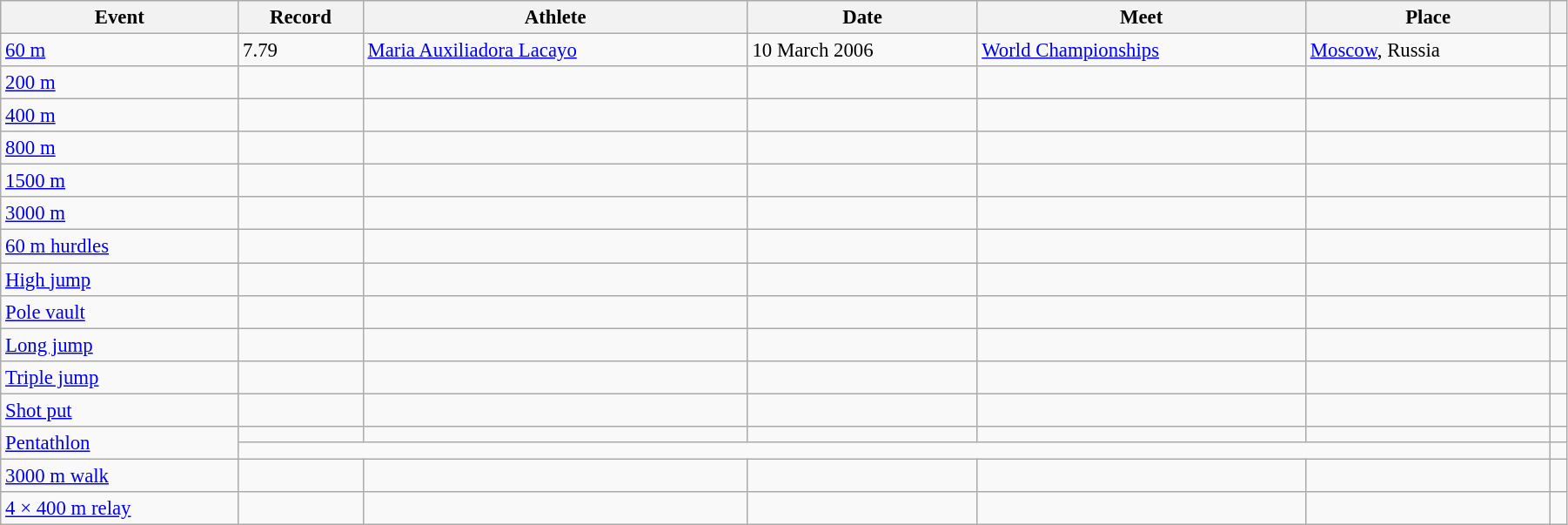<table class="wikitable" style="font-size:95%; width: 95%;">
<tr>
<th>Event</th>
<th>Record</th>
<th>Athlete</th>
<th>Date</th>
<th>Meet</th>
<th>Place</th>
<th></th>
</tr>
<tr>
<td><a href='#'>60 m</a></td>
<td>7.79</td>
<td><a href='#'>Maria Auxiliadora Lacayo</a></td>
<td>10 March 2006</td>
<td><a href='#'>World Championships</a></td>
<td><a href='#'>Moscow</a>, Russia</td>
<td></td>
</tr>
<tr>
<td><a href='#'>200 m</a></td>
<td></td>
<td></td>
<td></td>
<td></td>
<td></td>
<td></td>
</tr>
<tr>
<td><a href='#'>400 m</a></td>
<td></td>
<td></td>
<td></td>
<td></td>
<td></td>
<td></td>
</tr>
<tr>
<td><a href='#'>800 m</a></td>
<td></td>
<td></td>
<td></td>
<td></td>
<td></td>
<td></td>
</tr>
<tr>
<td><a href='#'>1500 m</a></td>
<td></td>
<td></td>
<td></td>
<td></td>
<td></td>
<td></td>
</tr>
<tr>
<td><a href='#'>3000 m</a></td>
<td></td>
<td></td>
<td></td>
<td></td>
<td></td>
<td></td>
</tr>
<tr>
<td><a href='#'>60 m hurdles</a></td>
<td></td>
<td></td>
<td></td>
<td></td>
<td></td>
<td></td>
</tr>
<tr>
<td><a href='#'>High jump</a></td>
<td></td>
<td></td>
<td></td>
<td></td>
<td></td>
<td></td>
</tr>
<tr>
<td><a href='#'>Pole vault</a></td>
<td></td>
<td></td>
<td></td>
<td></td>
<td></td>
<td></td>
</tr>
<tr>
<td><a href='#'>Long jump</a></td>
<td></td>
<td></td>
<td></td>
<td></td>
<td></td>
<td></td>
</tr>
<tr>
<td><a href='#'>Triple jump</a></td>
<td></td>
<td></td>
<td></td>
<td></td>
<td></td>
<td></td>
</tr>
<tr>
<td><a href='#'>Shot put</a></td>
<td></td>
<td></td>
<td></td>
<td></td>
<td></td>
<td></td>
</tr>
<tr>
<td rowspan=2><a href='#'>Pentathlon</a></td>
<td></td>
<td></td>
<td></td>
<td></td>
<td></td>
<td></td>
</tr>
<tr>
<td colspan=5></td>
<td></td>
</tr>
<tr>
<td><a href='#'>3000 m walk</a></td>
<td></td>
<td></td>
<td></td>
<td></td>
<td></td>
<td></td>
</tr>
<tr>
<td><a href='#'>4 × 400 m relay</a></td>
<td></td>
<td></td>
<td></td>
<td></td>
<td></td>
<td></td>
</tr>
</table>
